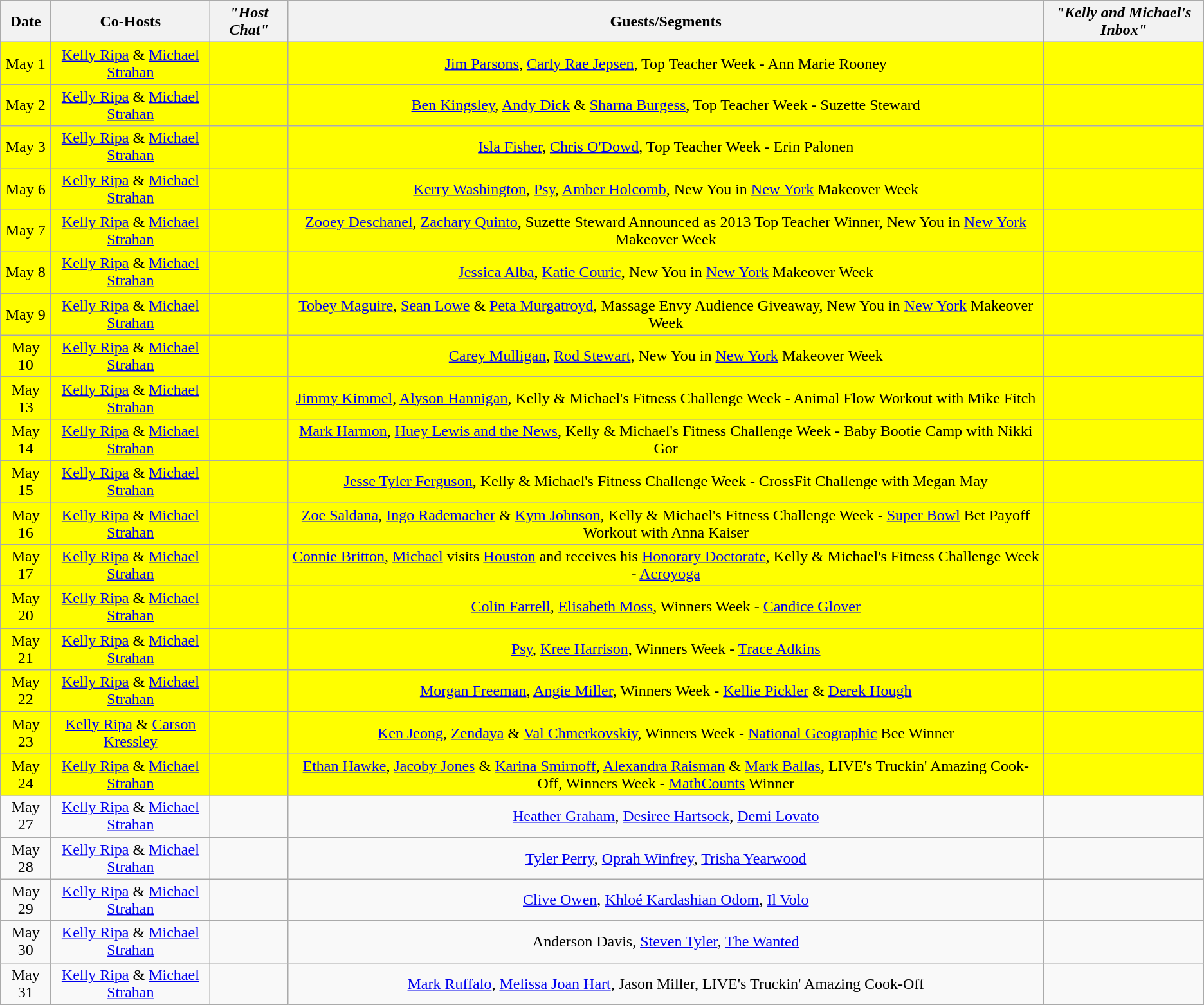<table class="wikitable sortable" style="text-align:center;">
<tr>
<th>Date</th>
<th>Co-Hosts</th>
<th><em>"Host Chat"</em></th>
<th>Guests/Segments</th>
<th><em>"Kelly and Michael's Inbox"</em></th>
</tr>
<tr style="background:yellow;">
<td>May 1</td>
<td><a href='#'>Kelly Ripa</a> & <a href='#'>Michael Strahan</a></td>
<td></td>
<td><a href='#'>Jim Parsons</a>, <a href='#'>Carly Rae Jepsen</a>, Top Teacher Week - Ann Marie Rooney</td>
<td></td>
</tr>
<tr style="background:yellow;">
<td>May 2</td>
<td><a href='#'>Kelly Ripa</a> & <a href='#'>Michael Strahan</a></td>
<td></td>
<td><a href='#'>Ben Kingsley</a>, <a href='#'>Andy Dick</a> & <a href='#'>Sharna Burgess</a>, Top Teacher Week - Suzette Steward</td>
<td></td>
</tr>
<tr style="background:yellow;">
<td>May 3</td>
<td><a href='#'>Kelly Ripa</a> & <a href='#'>Michael Strahan</a></td>
<td></td>
<td><a href='#'>Isla Fisher</a>, <a href='#'>Chris O'Dowd</a>, Top Teacher Week - Erin Palonen</td>
<td></td>
</tr>
<tr style="background:yellow;">
<td>May 6</td>
<td><a href='#'>Kelly Ripa</a> & <a href='#'>Michael Strahan</a></td>
<td></td>
<td><a href='#'>Kerry Washington</a>, <a href='#'>Psy</a>, <a href='#'>Amber Holcomb</a>, New You in <a href='#'>New York</a> Makeover Week</td>
<td></td>
</tr>
<tr style="background:yellow;">
<td>May 7</td>
<td><a href='#'>Kelly Ripa</a> & <a href='#'>Michael Strahan</a></td>
<td></td>
<td><a href='#'>Zooey Deschanel</a>, <a href='#'>Zachary Quinto</a>, Suzette Steward Announced as 2013 Top Teacher Winner, New You in <a href='#'>New York</a> Makeover Week</td>
<td></td>
</tr>
<tr style="background:yellow;">
<td>May 8</td>
<td><a href='#'>Kelly Ripa</a> & <a href='#'>Michael Strahan</a></td>
<td></td>
<td><a href='#'>Jessica Alba</a>, <a href='#'>Katie Couric</a>, New You in <a href='#'>New York</a> Makeover Week</td>
<td></td>
</tr>
<tr style="background:yellow;">
<td>May 9</td>
<td><a href='#'>Kelly Ripa</a> & <a href='#'>Michael Strahan</a></td>
<td></td>
<td><a href='#'>Tobey Maguire</a>, <a href='#'>Sean Lowe</a> & <a href='#'>Peta Murgatroyd</a>, Massage Envy Audience Giveaway, New You in <a href='#'>New York</a> Makeover Week</td>
<td></td>
</tr>
<tr style="background:yellow;">
<td>May 10</td>
<td><a href='#'>Kelly Ripa</a> & <a href='#'>Michael Strahan</a></td>
<td></td>
<td><a href='#'>Carey Mulligan</a>, <a href='#'>Rod Stewart</a>, New You in <a href='#'>New York</a> Makeover Week</td>
<td></td>
</tr>
<tr style="background:yellow;">
<td>May 13</td>
<td><a href='#'>Kelly Ripa</a> & <a href='#'>Michael Strahan</a></td>
<td></td>
<td><a href='#'>Jimmy Kimmel</a>, <a href='#'>Alyson Hannigan</a>, Kelly & Michael's Fitness Challenge Week - Animal Flow Workout with Mike Fitch</td>
<td></td>
</tr>
<tr style="background:yellow;">
<td>May 14</td>
<td><a href='#'>Kelly Ripa</a> & <a href='#'>Michael Strahan</a></td>
<td></td>
<td><a href='#'>Mark Harmon</a>, <a href='#'>Huey Lewis and the News</a>, Kelly & Michael's Fitness Challenge Week - Baby Bootie Camp with Nikki Gor</td>
<td></td>
</tr>
<tr style="background:yellow;">
<td>May 15</td>
<td><a href='#'>Kelly Ripa</a> & <a href='#'>Michael Strahan</a></td>
<td></td>
<td><a href='#'>Jesse Tyler Ferguson</a>, Kelly & Michael's Fitness Challenge Week - CrossFit Challenge with Megan May</td>
<td></td>
</tr>
<tr style="background:yellow;">
<td>May 16</td>
<td><a href='#'>Kelly Ripa</a> & <a href='#'>Michael Strahan</a></td>
<td></td>
<td><a href='#'>Zoe Saldana</a>, <a href='#'>Ingo Rademacher</a> & <a href='#'>Kym Johnson</a>, Kelly & Michael's Fitness Challenge Week - <a href='#'>Super Bowl</a> Bet Payoff Workout with Anna Kaiser</td>
<td></td>
</tr>
<tr style="background:yellow;">
<td>May 17</td>
<td><a href='#'>Kelly Ripa</a> & <a href='#'>Michael Strahan</a></td>
<td></td>
<td><a href='#'>Connie Britton</a>,  <a href='#'>Michael</a> visits <a href='#'>Houston</a> and receives his <a href='#'>Honorary Doctorate</a>, Kelly & Michael's Fitness Challenge Week - <a href='#'>Acroyoga</a></td>
<td></td>
</tr>
<tr style="background:yellow;">
<td>May 20</td>
<td><a href='#'>Kelly Ripa</a> & <a href='#'>Michael Strahan</a></td>
<td></td>
<td><a href='#'>Colin Farrell</a>, <a href='#'>Elisabeth Moss</a>, Winners Week - <a href='#'>Candice Glover</a></td>
<td></td>
</tr>
<tr style="background:yellow;">
<td>May 21</td>
<td><a href='#'>Kelly Ripa</a> & <a href='#'>Michael Strahan</a></td>
<td></td>
<td><a href='#'>Psy</a>, <a href='#'>Kree Harrison</a>, Winners Week - <a href='#'>Trace Adkins</a></td>
<td></td>
</tr>
<tr style="background:yellow;">
<td>May 22</td>
<td><a href='#'>Kelly Ripa</a> & <a href='#'>Michael Strahan</a></td>
<td></td>
<td><a href='#'>Morgan Freeman</a>, <a href='#'>Angie Miller</a>, Winners Week - <a href='#'>Kellie Pickler</a> & <a href='#'>Derek Hough</a></td>
<td></td>
</tr>
<tr style="background:yellow;">
<td>May 23</td>
<td><a href='#'>Kelly Ripa</a> & <a href='#'>Carson Kressley</a></td>
<td></td>
<td><a href='#'>Ken Jeong</a>, <a href='#'>Zendaya</a> & <a href='#'>Val Chmerkovskiy</a>, Winners Week - <a href='#'>National Geographic</a> Bee Winner</td>
<td></td>
</tr>
<tr style="background:yellow;">
<td>May 24</td>
<td><a href='#'>Kelly Ripa</a> & <a href='#'>Michael Strahan</a></td>
<td></td>
<td><a href='#'>Ethan Hawke</a>, <a href='#'>Jacoby Jones</a> & <a href='#'>Karina Smirnoff</a>, <a href='#'>Alexandra Raisman</a> & <a href='#'>Mark Ballas</a>, LIVE's Truckin' Amazing Cook-Off, Winners Week - <a href='#'>MathCounts</a> Winner</td>
<td></td>
</tr>
<tr>
<td>May 27</td>
<td><a href='#'>Kelly Ripa</a> & <a href='#'>Michael Strahan</a></td>
<td></td>
<td><a href='#'>Heather Graham</a>, <a href='#'>Desiree Hartsock</a>, <a href='#'>Demi Lovato</a></td>
<td></td>
</tr>
<tr>
<td>May 28</td>
<td><a href='#'>Kelly Ripa</a> & <a href='#'>Michael Strahan</a></td>
<td></td>
<td><a href='#'>Tyler Perry</a>, <a href='#'>Oprah Winfrey</a>, <a href='#'>Trisha Yearwood</a></td>
<td></td>
</tr>
<tr>
<td>May 29</td>
<td><a href='#'>Kelly Ripa</a> & <a href='#'>Michael Strahan</a></td>
<td></td>
<td><a href='#'>Clive Owen</a>, <a href='#'>Khloé Kardashian Odom</a>, <a href='#'>Il Volo</a></td>
<td></td>
</tr>
<tr>
<td>May 30</td>
<td><a href='#'>Kelly Ripa</a> & <a href='#'>Michael Strahan</a></td>
<td></td>
<td>Anderson Davis, <a href='#'>Steven Tyler</a>, <a href='#'>The Wanted</a></td>
<td></td>
</tr>
<tr>
<td>May 31</td>
<td><a href='#'>Kelly Ripa</a> & <a href='#'>Michael Strahan</a></td>
<td></td>
<td><a href='#'>Mark Ruffalo</a>, <a href='#'>Melissa Joan Hart</a>, Jason Miller, LIVE's Truckin' Amazing Cook-Off</td>
<td></td>
</tr>
</table>
